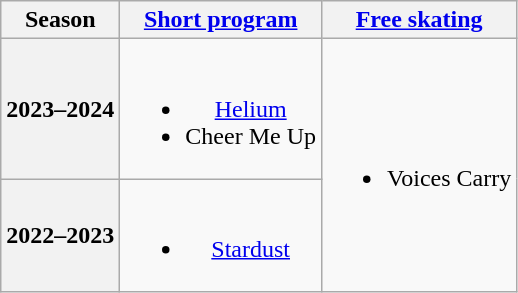<table class="wikitable" style="text-align:center">
<tr>
<th>Season</th>
<th><a href='#'>Short program</a></th>
<th><a href='#'>Free skating</a></th>
</tr>
<tr>
<th>2023–2024 <br> </th>
<td><br><ul><li><a href='#'>Helium</a> <br> </li><li>Cheer Me Up <br></li></ul></td>
<td rowspan=2><br><ul><li>Voices Carry <br> </li></ul></td>
</tr>
<tr>
<th>2022–2023 <br> </th>
<td><br><ul><li><a href='#'>Stardust</a> <br> </li></ul></td>
</tr>
</table>
